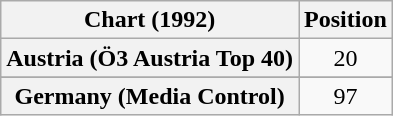<table class="wikitable sortable plainrowheaders" style="text-align:center">
<tr>
<th scope="col">Chart (1992)</th>
<th scope="col">Position</th>
</tr>
<tr>
<th scope="row">Austria (Ö3 Austria Top 40)</th>
<td align="center">20</td>
</tr>
<tr>
</tr>
<tr>
<th scope="row">Germany (Media Control)</th>
<td align="center">97</td>
</tr>
</table>
